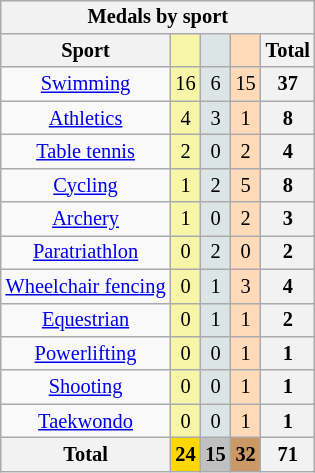<table class="wikitable" style="font-size:85%; float:right;">
<tr style="background:#efefef;">
<th colspan=7>Medals by sport</th>
</tr>
<tr align=center>
<th>Sport</th>
<td style="background:#f7f6a8;"></td>
<td style="background:#dce5e5;"></td>
<td style="background:#ffdab9;"></td>
<th>Total</th>
</tr>
<tr align=center>
<td><a href='#'>Swimming</a></td>
<td style="background:#f7f6a8;">16</td>
<td style="background:#dce5e5;">6</td>
<td style="background:#ffdab9;">15</td>
<th>37</th>
</tr>
<tr align=center>
<td><a href='#'>Athletics</a></td>
<td style="background:#f7f6a8;">4</td>
<td style="background:#dce5e5;">3</td>
<td style="background:#ffdab9;">1</td>
<th>8</th>
</tr>
<tr align=center>
<td><a href='#'>Table tennis</a></td>
<td style="background:#f7f6a8;">2</td>
<td style="background:#dce5e5;">0</td>
<td style="background:#ffdab9;">2</td>
<th>4</th>
</tr>
<tr align=center>
<td><a href='#'>Cycling</a></td>
<td style="background:#f7f6a8;">1</td>
<td style="background:#dce5e5;">2</td>
<td style="background:#ffdab9;">5</td>
<th>8</th>
</tr>
<tr align=center>
<td><a href='#'>Archery</a></td>
<td style="background:#f7f6a8;">1</td>
<td style="background:#dce5e5;">0</td>
<td style="background:#ffdab9;">2</td>
<th>3</th>
</tr>
<tr align=center>
<td><a href='#'>Paratriathlon</a></td>
<td style="background:#f7f6a8;">0</td>
<td style="background:#dce5e5;">2</td>
<td style="background:#ffdab9;">0</td>
<th>2</th>
</tr>
<tr align=center>
<td><a href='#'>Wheelchair fencing</a></td>
<td style="background:#f7f6a8;">0</td>
<td style="background:#dce5e5;">1</td>
<td style="background:#ffdab9;">3</td>
<th>4</th>
</tr>
<tr align=center>
<td><a href='#'>Equestrian</a></td>
<td style="background:#f7f6a8;">0</td>
<td style="background:#dce5e5;">1</td>
<td style="background:#ffdab9;">1</td>
<th>2</th>
</tr>
<tr align=center>
<td><a href='#'>Powerlifting</a></td>
<td style="background:#f7f6a8;">0</td>
<td style="background:#dce5e5;">0</td>
<td style="background:#ffdab9;">1</td>
<th>1</th>
</tr>
<tr align=center>
<td><a href='#'>Shooting</a></td>
<td style="background:#f7f6a8;">0</td>
<td style="background:#dce5e5;">0</td>
<td style="background:#ffdab9;">1</td>
<th>1</th>
</tr>
<tr align=center>
<td><a href='#'>Taekwondo</a></td>
<td style="background:#f7f6a8;">0</td>
<td style="background:#dce5e5;">0</td>
<td style="background:#ffdab9;">1</td>
<th>1</th>
</tr>
<tr align=center>
<th>Total</th>
<th style="background:gold;">24</th>
<th style="background:silver;">15</th>
<th style="background:#c96;">32</th>
<th>71</th>
</tr>
</table>
